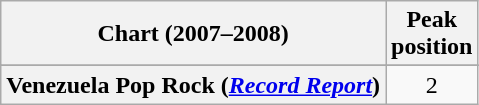<table class="wikitable sortable plainrowheaders" style="text-align:center">
<tr>
<th>Chart (2007–2008)</th>
<th>Peak<br>position</th>
</tr>
<tr>
</tr>
<tr>
</tr>
<tr>
</tr>
<tr>
</tr>
<tr>
</tr>
<tr>
<th scope="row">Venezuela Pop Rock (<em><a href='#'>Record Report</a></em>)</th>
<td>2</td>
</tr>
</table>
